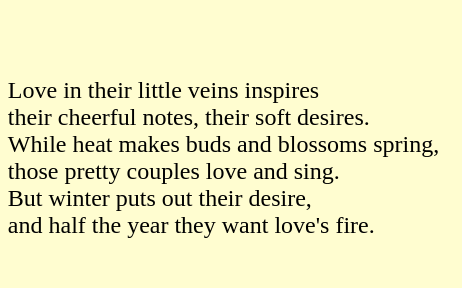<table cellpadding="5px" cellspacing="0" border="0" style="margin:auto; background:#fffdd0;">
<tr>
<td><br></td>
</tr>
<tr>
<td><br><span>Love in their little veins inspires<br>
their cheerful notes, their soft desires.<br> 
While heat makes buds and blossoms spring,<br>
those pretty couples love and sing. <br>
But winter puts out their desire,<br>
and half the year they want love's fire.</span></td>
</tr>
<tr>
<td></td>
<td valign=bottom><br></td>
</tr>
</table>
